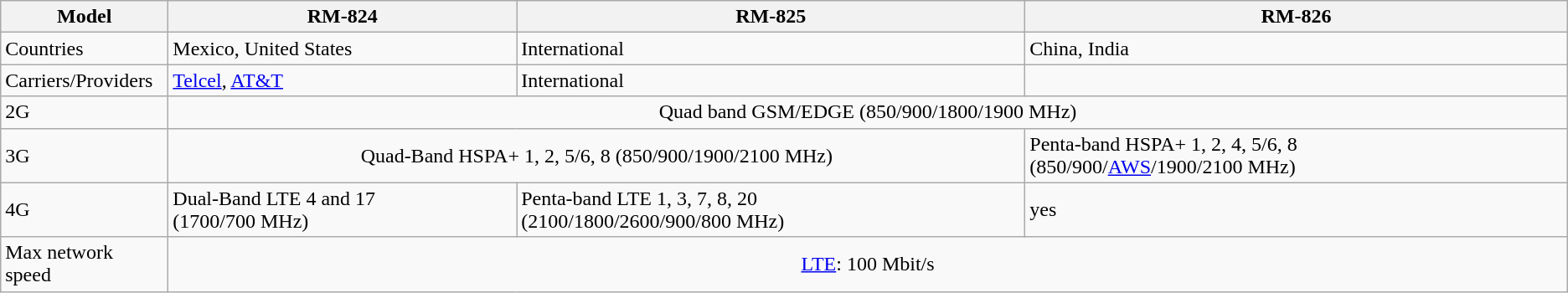<table class="wikitable">
<tr>
<th>Model</th>
<th>RM-824</th>
<th>RM-825</th>
<th>RM-826</th>
</tr>
<tr>
<td>Countries</td>
<td>Mexico, United States</td>
<td>International</td>
<td>China, India</td>
</tr>
<tr>
<td>Carriers/Providers</td>
<td><a href='#'>Telcel</a>, <a href='#'>AT&T</a></td>
<td>International</td>
<td></td>
</tr>
<tr>
<td>2G</td>
<td colspan="3" style="text-align: center;">Quad band GSM/EDGE (850/900/1800/1900 MHz)</td>
</tr>
<tr>
<td>3G</td>
<td style="text-align: center;" colspan="2">Quad-Band HSPA+ 1, 2, 5/6, 8 (850/900/1900/2100 MHz)</td>
<td>Penta-band HSPA+ 1, 2, 4, 5/6, 8 (850/900/<a href='#'>AWS</a>/1900/2100 MHz)</td>
</tr>
<tr>
<td>4G</td>
<td>Dual-Band LTE 4 and 17 (1700/700 MHz)</td>
<td>Penta-band LTE 1, 3, 7, 8, 20 (2100/1800/2600/900/800 MHz)</td>
<td>yes</td>
</tr>
<tr>
<td>Max network speed</td>
<td colspan="3" style="text-align: center;"><a href='#'>LTE</a>: 100 Mbit/s</td>
</tr>
</table>
